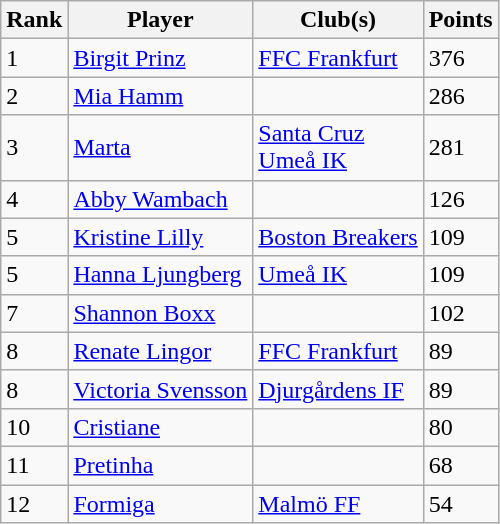<table class="sortable wikitable">
<tr>
<th>Rank</th>
<th>Player</th>
<th>Club(s)</th>
<th>Points</th>
</tr>
<tr>
<td>1</td>
<td> <a href='#'>Birgit Prinz</a></td>
<td> <a href='#'>FFC Frankfurt</a></td>
<td>376</td>
</tr>
<tr>
<td>2</td>
<td> <a href='#'>Mia Hamm</a></td>
<td></td>
<td>286</td>
</tr>
<tr>
<td>3</td>
<td> <a href='#'>Marta</a></td>
<td> <a href='#'>Santa Cruz</a><br> <a href='#'>Umeå IK</a></td>
<td>281</td>
</tr>
<tr>
<td>4</td>
<td> <a href='#'>Abby Wambach</a></td>
<td></td>
<td>126</td>
</tr>
<tr>
<td>5</td>
<td> <a href='#'>Kristine Lilly</a></td>
<td> <a href='#'>Boston Breakers</a></td>
<td>109</td>
</tr>
<tr>
<td>5</td>
<td> <a href='#'>Hanna Ljungberg</a></td>
<td> <a href='#'>Umeå IK</a></td>
<td>109</td>
</tr>
<tr>
<td>7</td>
<td> <a href='#'>Shannon Boxx</a></td>
<td></td>
<td>102</td>
</tr>
<tr>
<td>8</td>
<td> <a href='#'>Renate Lingor</a></td>
<td> <a href='#'>FFC Frankfurt</a></td>
<td>89</td>
</tr>
<tr>
<td>8</td>
<td> <a href='#'>Victoria Svensson</a></td>
<td> <a href='#'>Djurgårdens IF</a></td>
<td>89</td>
</tr>
<tr>
<td>10</td>
<td> <a href='#'>Cristiane</a></td>
<td></td>
<td>80</td>
</tr>
<tr>
<td>11</td>
<td> <a href='#'>Pretinha</a></td>
<td></td>
<td>68</td>
</tr>
<tr>
<td>12</td>
<td> <a href='#'>Formiga</a></td>
<td> <a href='#'>Malmö FF</a></td>
<td>54</td>
</tr>
</table>
